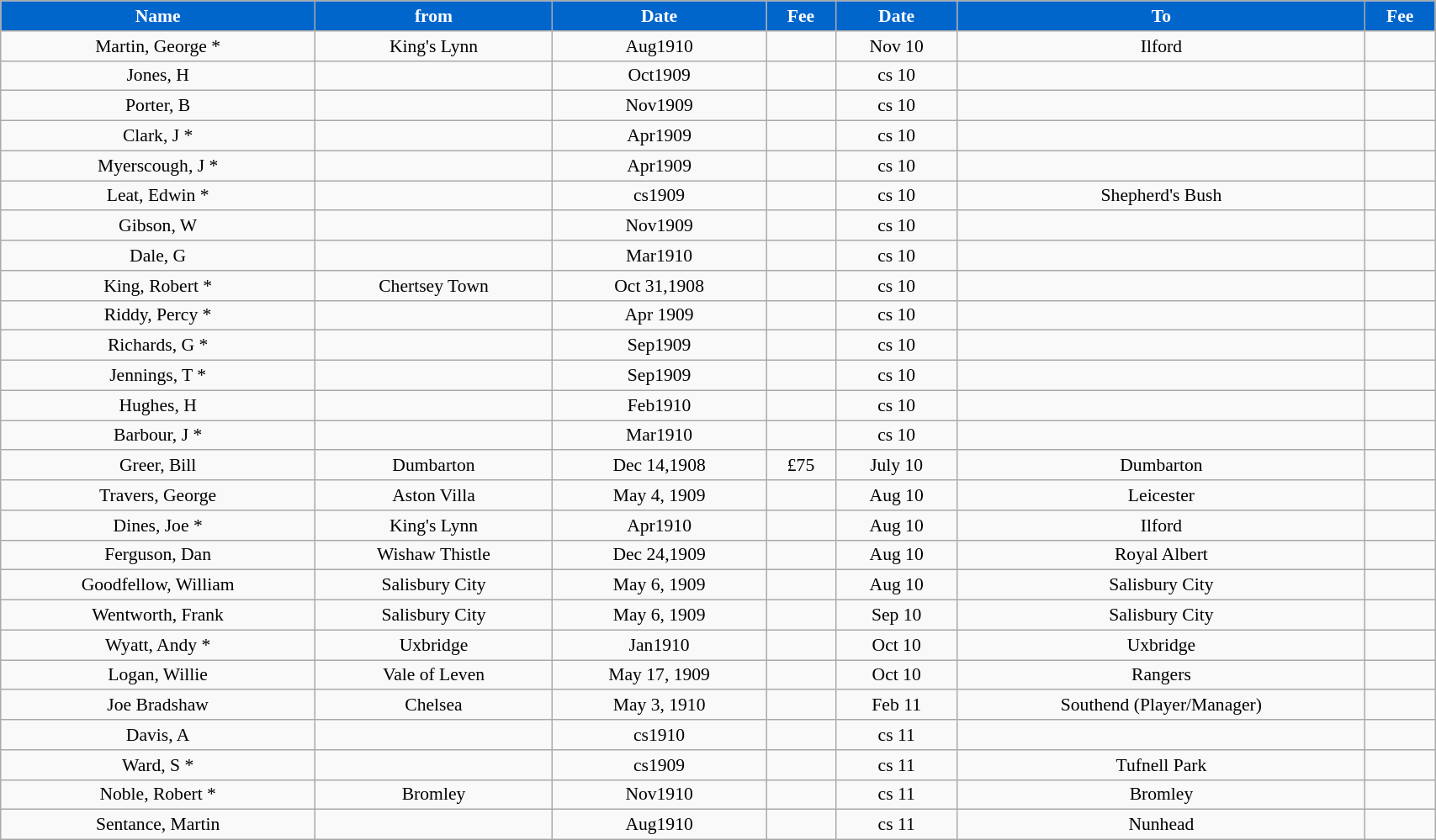<table class="wikitable" style="text-align:center; font-size:90%; width:90%;">
<tr>
<th style="background:#0066CC; color:#FFFFFF; text-align:center;"><strong>Name</strong></th>
<th style="background:#0066CC; color:#FFFFFF; text-align:center;">from</th>
<th style="background:#0066CC; color:#FFFFFF; text-align:center;"><strong>Date</strong></th>
<th style="background:#0066CC; color:#FFFFFF; text-align:center;"><strong>Fee</strong></th>
<th style="background:#0066CC; color:#FFFFFF; text-align:center;"><strong>Date</strong></th>
<th style="background:#0066CC; color:#FFFFFF; text-align:center;"><strong>To</strong></th>
<th style="background:#0066CC; color:#FFFFFF; text-align:center;"><strong>Fee</strong></th>
</tr>
<tr>
<td>Martin, George *</td>
<td>King's Lynn</td>
<td>Aug1910</td>
<td></td>
<td>Nov 10</td>
<td>Ilford</td>
<td></td>
</tr>
<tr>
<td>Jones, H</td>
<td></td>
<td>Oct1909</td>
<td></td>
<td>cs 10</td>
<td></td>
<td></td>
</tr>
<tr>
<td>Porter, B</td>
<td></td>
<td>Nov1909</td>
<td></td>
<td>cs 10</td>
<td></td>
<td></td>
</tr>
<tr>
<td>Clark, J *</td>
<td></td>
<td>Apr1909</td>
<td></td>
<td>cs 10</td>
<td></td>
<td></td>
</tr>
<tr>
<td>Myerscough, J *</td>
<td></td>
<td>Apr1909</td>
<td></td>
<td>cs 10</td>
<td></td>
<td></td>
</tr>
<tr>
<td>Leat, Edwin *</td>
<td></td>
<td>cs1909</td>
<td></td>
<td>cs 10</td>
<td>Shepherd's Bush</td>
<td></td>
</tr>
<tr>
<td>Gibson, W</td>
<td></td>
<td>Nov1909</td>
<td></td>
<td>cs 10</td>
<td></td>
<td></td>
</tr>
<tr>
<td>Dale, G</td>
<td></td>
<td>Mar1910</td>
<td></td>
<td>cs 10</td>
<td></td>
<td></td>
</tr>
<tr>
<td>King, Robert *</td>
<td>Chertsey Town</td>
<td>Oct 31,1908</td>
<td></td>
<td>cs 10</td>
<td></td>
<td></td>
</tr>
<tr>
<td>Riddy, Percy *</td>
<td></td>
<td>Apr 1909</td>
<td></td>
<td>cs 10</td>
<td></td>
<td></td>
</tr>
<tr>
<td>Richards, G *</td>
<td></td>
<td>Sep1909</td>
<td></td>
<td>cs 10</td>
<td></td>
<td></td>
</tr>
<tr>
<td>Jennings, T *</td>
<td></td>
<td>Sep1909</td>
<td></td>
<td>cs 10</td>
<td></td>
<td></td>
</tr>
<tr>
<td>Hughes, H</td>
<td></td>
<td>Feb1910</td>
<td></td>
<td>cs 10</td>
<td></td>
<td></td>
</tr>
<tr>
<td>Barbour, J *</td>
<td></td>
<td>Mar1910</td>
<td></td>
<td>cs 10</td>
<td></td>
<td></td>
</tr>
<tr>
<td>Greer, Bill</td>
<td>Dumbarton</td>
<td>Dec 14,1908</td>
<td>£75</td>
<td>July 10</td>
<td>Dumbarton</td>
<td></td>
</tr>
<tr>
<td>Travers, George</td>
<td>Aston Villa</td>
<td>May 4, 1909</td>
<td></td>
<td>Aug 10</td>
<td>Leicester</td>
<td></td>
</tr>
<tr>
<td>Dines, Joe *</td>
<td>King's Lynn</td>
<td>Apr1910</td>
<td></td>
<td>Aug 10</td>
<td>Ilford</td>
<td></td>
</tr>
<tr>
<td>Ferguson, Dan</td>
<td>Wishaw Thistle</td>
<td>Dec 24,1909</td>
<td></td>
<td>Aug 10</td>
<td>Royal Albert</td>
<td></td>
</tr>
<tr>
<td>Goodfellow, William</td>
<td>Salisbury City</td>
<td>May 6, 1909</td>
<td></td>
<td>Aug 10</td>
<td>Salisbury City</td>
<td></td>
</tr>
<tr>
<td>Wentworth, Frank</td>
<td>Salisbury City</td>
<td>May 6, 1909</td>
<td></td>
<td>Sep 10</td>
<td>Salisbury City</td>
<td></td>
</tr>
<tr>
<td>Wyatt, Andy *</td>
<td>Uxbridge</td>
<td>Jan1910</td>
<td></td>
<td>Oct 10</td>
<td>Uxbridge</td>
<td></td>
</tr>
<tr>
<td>Logan, Willie</td>
<td>Vale of Leven</td>
<td>May 17, 1909</td>
<td></td>
<td>Oct 10</td>
<td>Rangers</td>
<td></td>
</tr>
<tr>
<td>Joe Bradshaw</td>
<td>Chelsea</td>
<td>May 3, 1910</td>
<td></td>
<td>Feb 11</td>
<td>Southend (Player/Manager)</td>
<td></td>
</tr>
<tr>
<td>Davis, A</td>
<td></td>
<td>cs1910</td>
<td></td>
<td>cs 11</td>
<td></td>
<td></td>
</tr>
<tr>
<td>Ward, S *</td>
<td></td>
<td>cs1909</td>
<td></td>
<td>cs 11</td>
<td>Tufnell Park</td>
<td></td>
</tr>
<tr>
<td>Noble, Robert *</td>
<td>Bromley</td>
<td>Nov1910</td>
<td></td>
<td>cs 11</td>
<td>Bromley</td>
<td></td>
</tr>
<tr>
<td>Sentance, Martin</td>
<td></td>
<td>Aug1910</td>
<td></td>
<td>cs 11</td>
<td>Nunhead</td>
<td></td>
</tr>
</table>
